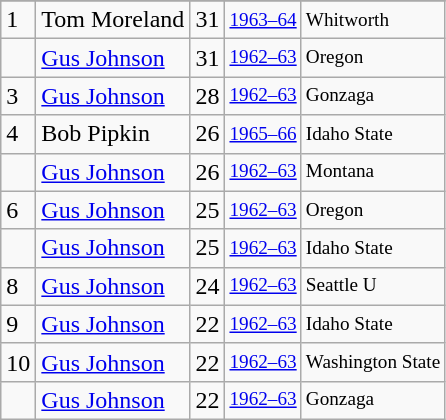<table class="wikitable">
<tr>
</tr>
<tr>
<td>1</td>
<td>Tom Moreland</td>
<td>31</td>
<td style="font-size:80%;"><a href='#'>1963–64</a></td>
<td style="font-size:80%;">Whitworth</td>
</tr>
<tr>
<td></td>
<td><a href='#'>Gus Johnson</a></td>
<td>31</td>
<td style="font-size:80%;"><a href='#'>1962–63</a></td>
<td style="font-size:80%;">Oregon</td>
</tr>
<tr>
<td>3</td>
<td><a href='#'>Gus Johnson</a></td>
<td>28</td>
<td style="font-size:80%;"><a href='#'>1962–63</a></td>
<td style="font-size:80%;">Gonzaga</td>
</tr>
<tr>
<td>4</td>
<td>Bob Pipkin</td>
<td>26</td>
<td style="font-size:80%;"><a href='#'>1965–66</a></td>
<td style="font-size:80%;">Idaho State</td>
</tr>
<tr>
<td></td>
<td><a href='#'>Gus Johnson</a></td>
<td>26</td>
<td style="font-size:80%;"><a href='#'>1962–63</a></td>
<td style="font-size:80%;">Montana</td>
</tr>
<tr>
<td>6</td>
<td><a href='#'>Gus Johnson</a></td>
<td>25</td>
<td style="font-size:80%;"><a href='#'>1962–63</a></td>
<td style="font-size:80%;">Oregon</td>
</tr>
<tr>
<td></td>
<td><a href='#'>Gus Johnson</a></td>
<td>25</td>
<td style="font-size:80%;"><a href='#'>1962–63</a></td>
<td style="font-size:80%;">Idaho State</td>
</tr>
<tr>
<td>8</td>
<td><a href='#'>Gus Johnson</a></td>
<td>24</td>
<td style="font-size:80%;"><a href='#'>1962–63</a></td>
<td style="font-size:80%;">Seattle U</td>
</tr>
<tr>
<td>9</td>
<td><a href='#'>Gus Johnson</a></td>
<td>22</td>
<td style="font-size:80%;"><a href='#'>1962–63</a></td>
<td style="font-size:80%;">Idaho State</td>
</tr>
<tr>
<td>10</td>
<td><a href='#'>Gus Johnson</a></td>
<td>22</td>
<td style="font-size:80%;"><a href='#'>1962–63</a></td>
<td style="font-size:80%;">Washington State</td>
</tr>
<tr>
<td></td>
<td><a href='#'>Gus Johnson</a></td>
<td>22</td>
<td style="font-size:80%;"><a href='#'>1962–63</a></td>
<td style="font-size:80%;">Gonzaga</td>
</tr>
</table>
